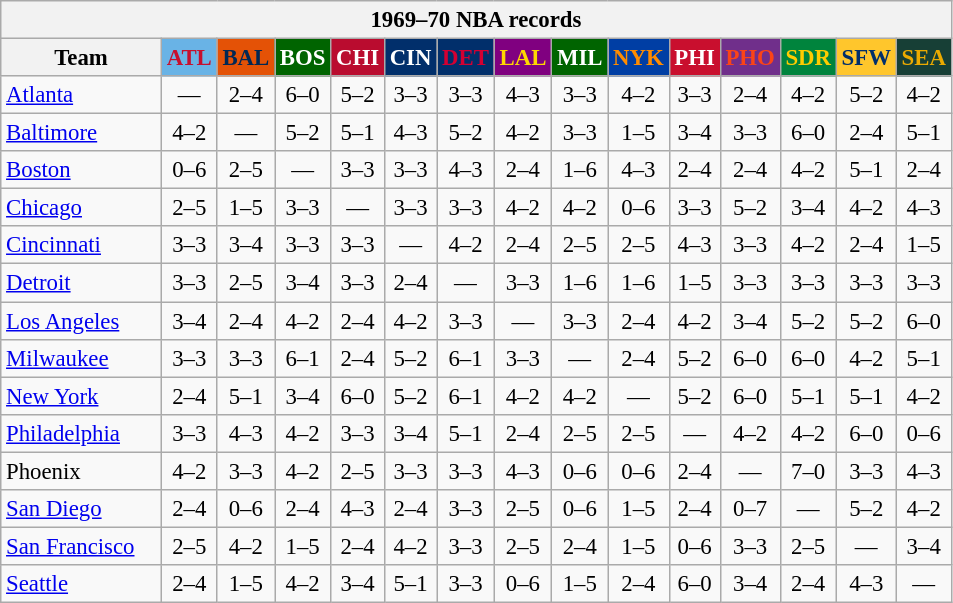<table class="wikitable" style="font-size:95%; text-align:center;">
<tr>
<th colspan=15>1969–70 NBA records</th>
</tr>
<tr>
<th width=100>Team</th>
<th style="background:#69B3E6;color:#C70F2E;width=35">ATL</th>
<th style="background:#E45206;color:#012854;width=35">BAL</th>
<th style="background:#006400;color:#FFFFFF;width=35">BOS</th>
<th style="background:#BA0C2F;color:#FFFFFF;width=35">CHI</th>
<th style="background:#012F6B;color:#FFFFFF;width=35">CIN</th>
<th style="background:#012F6B;color:#D40032;width=35">DET</th>
<th style="background:#800080;color:#FFD700;width=35">LAL</th>
<th style="background:#006400;color:#FFFFFF;width=35">MIL</th>
<th style="background:#003EA4;color:#FF8C00;width=35">NYK</th>
<th style="background:#C90F2E;color:#FFFFFF;width=35">PHI</th>
<th style="background:#702F8B;color:#FA4417;width=35">PHO</th>
<th style="background:#00843D;color:#FFCC00;width=35">SDR</th>
<th style="background:#FFC62C;color:#012F6B;width=35">SFW</th>
<th style="background:#173F36;color:#EBAA00;width=35">SEA</th>
</tr>
<tr>
<td style="text-align:left;"><a href='#'>Atlanta</a></td>
<td>—</td>
<td>2–4</td>
<td>6–0</td>
<td>5–2</td>
<td>3–3</td>
<td>3–3</td>
<td>4–3</td>
<td>3–3</td>
<td>4–2</td>
<td>3–3</td>
<td>2–4</td>
<td>4–2</td>
<td>5–2</td>
<td>4–2</td>
</tr>
<tr>
<td style="text-align:left;"><a href='#'>Baltimore</a></td>
<td>4–2</td>
<td>—</td>
<td>5–2</td>
<td>5–1</td>
<td>4–3</td>
<td>5–2</td>
<td>4–2</td>
<td>3–3</td>
<td>1–5</td>
<td>3–4</td>
<td>3–3</td>
<td>6–0</td>
<td>2–4</td>
<td>5–1</td>
</tr>
<tr>
<td style="text-align:left;"><a href='#'>Boston</a></td>
<td>0–6</td>
<td>2–5</td>
<td>—</td>
<td>3–3</td>
<td>3–3</td>
<td>4–3</td>
<td>2–4</td>
<td>1–6</td>
<td>4–3</td>
<td>2–4</td>
<td>2–4</td>
<td>4–2</td>
<td>5–1</td>
<td>2–4</td>
</tr>
<tr>
<td style="text-align:left;"><a href='#'>Chicago</a></td>
<td>2–5</td>
<td>1–5</td>
<td>3–3</td>
<td>—</td>
<td>3–3</td>
<td>3–3</td>
<td>4–2</td>
<td>4–2</td>
<td>0–6</td>
<td>3–3</td>
<td>5–2</td>
<td>3–4</td>
<td>4–2</td>
<td>4–3</td>
</tr>
<tr>
<td style="text-align:left;"><a href='#'>Cincinnati</a></td>
<td>3–3</td>
<td>3–4</td>
<td>3–3</td>
<td>3–3</td>
<td>—</td>
<td>4–2</td>
<td>2–4</td>
<td>2–5</td>
<td>2–5</td>
<td>4–3</td>
<td>3–3</td>
<td>4–2</td>
<td>2–4</td>
<td>1–5</td>
</tr>
<tr>
<td style="text-align:left;"><a href='#'>Detroit</a></td>
<td>3–3</td>
<td>2–5</td>
<td>3–4</td>
<td>3–3</td>
<td>2–4</td>
<td>—</td>
<td>3–3</td>
<td>1–6</td>
<td>1–6</td>
<td>1–5</td>
<td>3–3</td>
<td>3–3</td>
<td>3–3</td>
<td>3–3</td>
</tr>
<tr>
<td style="text-align:left;"><a href='#'>Los Angeles</a></td>
<td>3–4</td>
<td>2–4</td>
<td>4–2</td>
<td>2–4</td>
<td>4–2</td>
<td>3–3</td>
<td>—</td>
<td>3–3</td>
<td>2–4</td>
<td>4–2</td>
<td>3–4</td>
<td>5–2</td>
<td>5–2</td>
<td>6–0</td>
</tr>
<tr>
<td style="text-align:left;"><a href='#'>Milwaukee</a></td>
<td>3–3</td>
<td>3–3</td>
<td>6–1</td>
<td>2–4</td>
<td>5–2</td>
<td>6–1</td>
<td>3–3</td>
<td>—</td>
<td>2–4</td>
<td>5–2</td>
<td>6–0</td>
<td>6–0</td>
<td>4–2</td>
<td>5–1</td>
</tr>
<tr>
<td style="text-align:left;"><a href='#'>New York</a></td>
<td>2–4</td>
<td>5–1</td>
<td>3–4</td>
<td>6–0</td>
<td>5–2</td>
<td>6–1</td>
<td>4–2</td>
<td>4–2</td>
<td>—</td>
<td>5–2</td>
<td>6–0</td>
<td>5–1</td>
<td>5–1</td>
<td>4–2</td>
</tr>
<tr>
<td style="text-align:left;"><a href='#'>Philadelphia</a></td>
<td>3–3</td>
<td>4–3</td>
<td>4–2</td>
<td>3–3</td>
<td>3–4</td>
<td>5–1</td>
<td>2–4</td>
<td>2–5</td>
<td>2–5</td>
<td>—</td>
<td>4–2</td>
<td>4–2</td>
<td>6–0</td>
<td>0–6</td>
</tr>
<tr>
<td style="text-align:left;">Phoenix</td>
<td>4–2</td>
<td>3–3</td>
<td>4–2</td>
<td>2–5</td>
<td>3–3</td>
<td>3–3</td>
<td>4–3</td>
<td>0–6</td>
<td>0–6</td>
<td>2–4</td>
<td>—</td>
<td>7–0</td>
<td>3–3</td>
<td>4–3</td>
</tr>
<tr>
<td style="text-align:left;"><a href='#'>San Diego</a></td>
<td>2–4</td>
<td>0–6</td>
<td>2–4</td>
<td>4–3</td>
<td>2–4</td>
<td>3–3</td>
<td>2–5</td>
<td>0–6</td>
<td>1–5</td>
<td>2–4</td>
<td>0–7</td>
<td>—</td>
<td>5–2</td>
<td>4–2</td>
</tr>
<tr>
<td style="text-align:left;"><a href='#'>San Francisco</a></td>
<td>2–5</td>
<td>4–2</td>
<td>1–5</td>
<td>2–4</td>
<td>4–2</td>
<td>3–3</td>
<td>2–5</td>
<td>2–4</td>
<td>1–5</td>
<td>0–6</td>
<td>3–3</td>
<td>2–5</td>
<td>—</td>
<td>3–4</td>
</tr>
<tr>
<td style="text-align:left;"><a href='#'>Seattle</a></td>
<td>2–4</td>
<td>1–5</td>
<td>4–2</td>
<td>3–4</td>
<td>5–1</td>
<td>3–3</td>
<td>0–6</td>
<td>1–5</td>
<td>2–4</td>
<td>6–0</td>
<td>3–4</td>
<td>2–4</td>
<td>4–3</td>
<td>—</td>
</tr>
</table>
